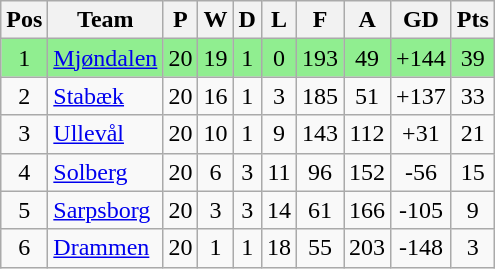<table class="wikitable sortable" style="text-align: center;">
<tr>
<th>Pos</th>
<th>Team</th>
<th>P</th>
<th>W</th>
<th>D</th>
<th>L</th>
<th>F</th>
<th>A</th>
<th>GD</th>
<th>Pts</th>
</tr>
<tr style="background:#90EE90;">
<td>1</td>
<td align="left"><a href='#'>Mjøndalen</a></td>
<td>20</td>
<td>19</td>
<td>1</td>
<td>0</td>
<td>193</td>
<td>49</td>
<td>+144</td>
<td>39</td>
</tr>
<tr>
<td>2</td>
<td align="left"><a href='#'>Stabæk</a></td>
<td>20</td>
<td>16</td>
<td>1</td>
<td>3</td>
<td>185</td>
<td>51</td>
<td>+137</td>
<td>33</td>
</tr>
<tr>
<td>3</td>
<td align="left"><a href='#'>Ullevål</a></td>
<td>20</td>
<td>10</td>
<td>1</td>
<td>9</td>
<td>143</td>
<td>112</td>
<td>+31</td>
<td>21</td>
</tr>
<tr>
<td>4</td>
<td align="left"><a href='#'>Solberg</a></td>
<td>20</td>
<td>6</td>
<td>3</td>
<td>11</td>
<td>96</td>
<td>152</td>
<td>-56</td>
<td>15</td>
</tr>
<tr>
<td>5</td>
<td align="left"><a href='#'>Sarpsborg</a></td>
<td>20</td>
<td>3</td>
<td>3</td>
<td>14</td>
<td>61</td>
<td>166</td>
<td>-105</td>
<td>9</td>
</tr>
<tr>
<td>6</td>
<td align="left"><a href='#'>Drammen</a></td>
<td>20</td>
<td>1</td>
<td>1</td>
<td>18</td>
<td>55</td>
<td>203</td>
<td>-148</td>
<td>3</td>
</tr>
</table>
